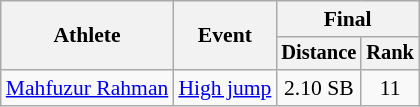<table class="wikitable" style="font-size:90%; text-align:center">
<tr>
<th rowspan=2>Athlete</th>
<th rowspan=2>Event</th>
<th colspan=2>Final</th>
</tr>
<tr style="font-size:95%">
<th>Distance</th>
<th>Rank</th>
</tr>
<tr>
<td align=left><a href='#'>Mahfuzur Rahman</a></td>
<td align=left rowspan=1><a href='#'>High jump</a></td>
<td>2.10 SB</td>
<td>11</td>
</tr>
</table>
